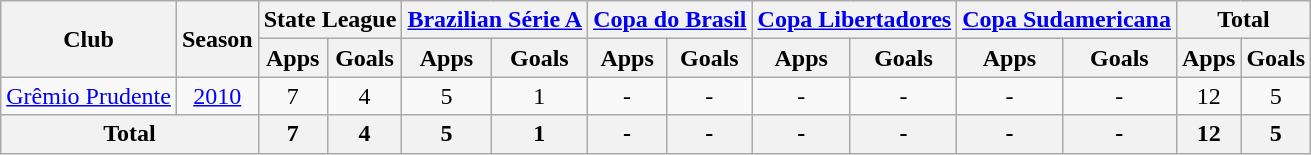<table class="wikitable" style="text-align: center;">
<tr>
<th rowspan="2">Club</th>
<th rowspan="2">Season</th>
<th colspan="2">State League</th>
<th colspan="2"><a href='#'>Brazilian Série A</a></th>
<th colspan="2"><a href='#'>Copa do Brasil</a></th>
<th colspan="2"><a href='#'>Copa Libertadores</a></th>
<th colspan="2"><a href='#'>Copa Sudamericana</a></th>
<th colspan="2">Total</th>
</tr>
<tr>
<th>Apps</th>
<th>Goals</th>
<th>Apps</th>
<th>Goals</th>
<th>Apps</th>
<th>Goals</th>
<th>Apps</th>
<th>Goals</th>
<th>Apps</th>
<th>Goals</th>
<th>Apps</th>
<th>Goals</th>
</tr>
<tr>
<td rowspan="1" valign="center"><a href='#'>Grêmio Prudente</a></td>
<td><a href='#'>2010</a></td>
<td>7</td>
<td>4</td>
<td>5</td>
<td>1</td>
<td>-</td>
<td>-</td>
<td>-</td>
<td>-</td>
<td>-</td>
<td>-</td>
<td>12</td>
<td>5</td>
</tr>
<tr>
<th colspan="2"><strong>Total</strong></th>
<th>7</th>
<th>4</th>
<th>5</th>
<th>1</th>
<th>-</th>
<th>-</th>
<th>-</th>
<th>-</th>
<th>-</th>
<th>-</th>
<th>12</th>
<th>5</th>
</tr>
</table>
